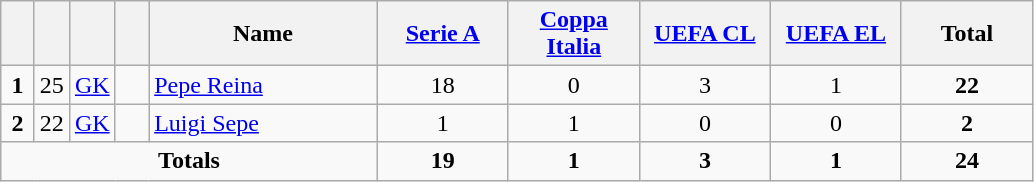<table class="wikitable" style="text-align:center">
<tr>
<th width=15></th>
<th width=15></th>
<th width=15></th>
<th width=15></th>
<th width=145>Name</th>
<th width=80><a href='#'>Serie A</a></th>
<th width=80><a href='#'>Coppa Italia</a></th>
<th width=80><a href='#'>UEFA CL</a></th>
<th width=80><a href='#'>UEFA EL</a></th>
<th width=80>Total</th>
</tr>
<tr>
<td><strong>1</strong></td>
<td>25</td>
<td><a href='#'>GK</a></td>
<td></td>
<td align=left><a href='#'>Pepe Reina</a></td>
<td>18</td>
<td>0</td>
<td>3</td>
<td>1</td>
<td><strong>22</strong></td>
</tr>
<tr>
<td><strong>2</strong></td>
<td>22</td>
<td><a href='#'>GK</a></td>
<td></td>
<td align=left><a href='#'>Luigi Sepe</a></td>
<td>1</td>
<td>1</td>
<td>0</td>
<td>0</td>
<td><strong>2</strong></td>
</tr>
<tr>
<td colspan=5><strong>Totals</strong></td>
<td><strong>19</strong></td>
<td><strong>1</strong></td>
<td><strong>3</strong></td>
<td><strong>1</strong></td>
<td><strong>24</strong></td>
</tr>
</table>
